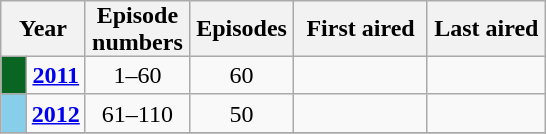<table class="wikitable" style="text-align:center">
<tr>
<th style="padding:0 9px;" colspan="2">Year</th>
<th style="padding:0 4px;">Episode<br>numbers</th>
<th style="padding:0 4px;">Episodes</th>
<th style="padding:0 8px;">First aired</th>
<th style="padding:0 4px;">Last aired</th>
</tr>
<tr>
<td style="background:#096522;padding:0 8px;  "></td>
<td><strong><a href='#'>2011</a></strong></td>
<td>1–60</td>
<td>60</td>
<td></td>
<td></td>
</tr>
<tr>
<td style="background:#87CEEB;padding:0 8px;  "></td>
<td><strong><a href='#'>2012</a></strong></td>
<td>61–110</td>
<td>50</td>
<td></td>
<td></td>
</tr>
<tr>
</tr>
</table>
